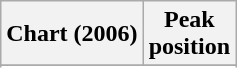<table class="wikitable sortable plainrowheaders">
<tr>
<th scope="col">Chart (2006)</th>
<th scope="col">Peak<br>position</th>
</tr>
<tr>
</tr>
<tr>
</tr>
<tr>
</tr>
<tr>
</tr>
</table>
